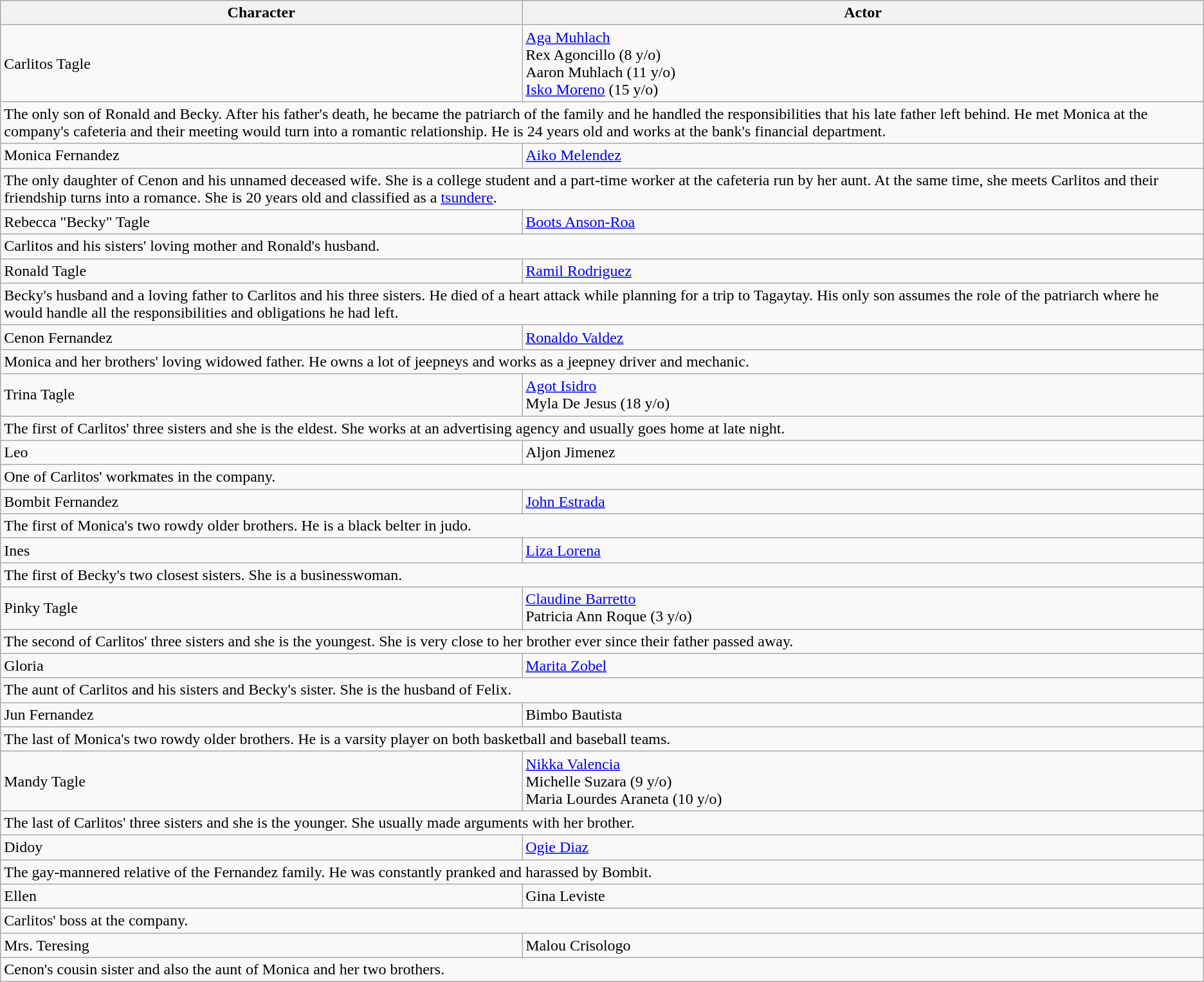<table class="wikitable">
<tr>
<th>Character</th>
<th>Actor</th>
</tr>
<tr>
<td>Carlitos Tagle</td>
<td><a href='#'>Aga Muhlach</a><br>Rex Agoncillo (8 y/o)<br>Aaron Muhlach (11 y/o)<br><a href='#'>Isko Moreno</a> (15 y/o)</td>
</tr>
<tr>
<td colspan="2">The only son of Ronald and Becky. After his father's death, he became the patriarch of the family and he handled the responsibilities that his late father left behind. He met Monica at the company's cafeteria and their meeting would turn into a romantic relationship. He is 24 years old and works at the bank's financial department.</td>
</tr>
<tr>
<td>Monica Fernandez</td>
<td><a href='#'>Aiko Melendez</a></td>
</tr>
<tr>
<td colspan="2">The only daughter of Cenon and his unnamed deceased wife. She is a college student and a part-time worker at the cafeteria run by her aunt. At the same time, she meets Carlitos and their friendship turns into a romance. She is 20 years old and classified as a <a href='#'>tsundere</a>.</td>
</tr>
<tr>
<td>Rebecca "Becky" Tagle</td>
<td><a href='#'>Boots Anson-Roa</a></td>
</tr>
<tr>
<td colspan="2">Carlitos and his sisters' loving mother and Ronald's husband.</td>
</tr>
<tr>
<td>Ronald Tagle</td>
<td><a href='#'>Ramil Rodriguez</a></td>
</tr>
<tr>
<td colspan="2">Becky's husband and a loving father to Carlitos and his three sisters. He died of a heart attack while planning for a trip to Tagaytay. His only son assumes the role of the patriarch where he would handle all the responsibilities and obligations he had left.</td>
</tr>
<tr>
<td>Cenon Fernandez</td>
<td><a href='#'>Ronaldo Valdez</a></td>
</tr>
<tr>
<td colspan="2">Monica and her brothers' loving widowed father. He owns a lot of jeepneys and works as a jeepney driver and mechanic.</td>
</tr>
<tr>
<td>Trina Tagle</td>
<td><a href='#'>Agot Isidro</a><br>Myla De Jesus (18 y/o)</td>
</tr>
<tr>
<td colspan="2">The first of Carlitos' three sisters and she is the eldest. She works at an advertising agency and usually goes home at late night.</td>
</tr>
<tr>
<td>Leo</td>
<td>Aljon Jimenez</td>
</tr>
<tr>
<td colspan="2">One of Carlitos' workmates in the company.</td>
</tr>
<tr>
<td>Bombit Fernandez</td>
<td><a href='#'>John Estrada</a></td>
</tr>
<tr>
<td colspan="2">The first of Monica's two rowdy older brothers. He is a black belter in judo.</td>
</tr>
<tr>
<td>Ines</td>
<td><a href='#'>Liza Lorena</a></td>
</tr>
<tr>
<td colspan="2">The first of Becky's two closest sisters. She is a businesswoman.</td>
</tr>
<tr>
<td>Pinky Tagle</td>
<td><a href='#'>Claudine Barretto</a><br>Patricia Ann Roque (3 y/o)</td>
</tr>
<tr>
<td colspan="2">The second of Carlitos' three sisters and she is the youngest. She is very close to her brother ever since their father passed away.</td>
</tr>
<tr>
<td>Gloria</td>
<td><a href='#'>Marita Zobel</a></td>
</tr>
<tr>
<td colspan="2">The aunt of Carlitos and his sisters and Becky's sister. She is the husband of Felix.</td>
</tr>
<tr>
<td>Jun Fernandez</td>
<td>Bimbo Bautista</td>
</tr>
<tr>
<td colspan="2">The last of Monica's two rowdy older brothers. He is a varsity player on both basketball and baseball teams.</td>
</tr>
<tr>
<td>Mandy Tagle</td>
<td><a href='#'>Nikka Valencia</a><br>Michelle Suzara (9 y/o)<br>Maria Lourdes Araneta (10 y/o)</td>
</tr>
<tr>
<td colspan="2">The last of Carlitos' three sisters and she is the younger. She usually made arguments with her brother.</td>
</tr>
<tr>
<td>Didoy</td>
<td><a href='#'>Ogie Diaz</a></td>
</tr>
<tr>
<td colspan="2">The gay-mannered relative of the Fernandez family. He was constantly pranked and harassed by Bombit.</td>
</tr>
<tr>
<td>Ellen</td>
<td>Gina Leviste</td>
</tr>
<tr>
<td colspan="2">Carlitos' boss at the company.</td>
</tr>
<tr>
<td>Mrs. Teresing</td>
<td>Malou Crisologo</td>
</tr>
<tr>
<td colspan="2">Cenon's cousin sister and also the aunt of Monica and her two brothers.</td>
</tr>
</table>
